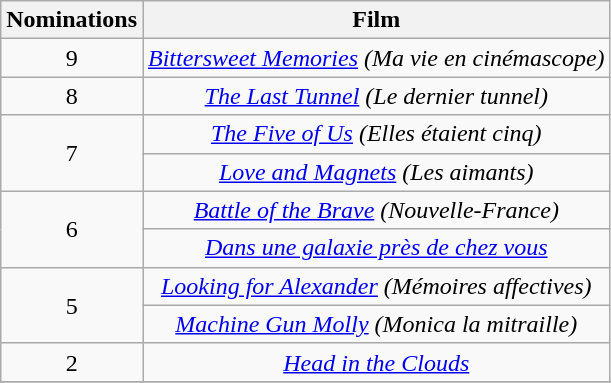<table class="wikitable" style="text-align:center;">
<tr>
<th scope="col" width="17">Nominations</th>
<th scope="col" align="center">Film</th>
</tr>
<tr>
<td rowspan="1" style="text-align:center;">9</td>
<td><em><a href='#'>Bittersweet Memories</a> (Ma vie en cinémascope)</em></td>
</tr>
<tr>
<td rowspan="1" style="text-align:center;">8</td>
<td><em><a href='#'>The Last Tunnel</a> (Le dernier tunnel)</em></td>
</tr>
<tr>
<td rowspan="2" style="text-align:center;">7</td>
<td><em><a href='#'>The Five of Us</a> (Elles étaient cinq)</em></td>
</tr>
<tr>
<td><em><a href='#'>Love and Magnets</a> (Les aimants)</em></td>
</tr>
<tr>
<td rowspan="2" style="text-align:center;">6</td>
<td><em><a href='#'>Battle of the Brave</a> (Nouvelle-France)</em></td>
</tr>
<tr>
<td><em><a href='#'>Dans une galaxie près de chez vous</a></em></td>
</tr>
<tr>
<td rowspan="2" style="text-align:center;">5</td>
<td><em><a href='#'>Looking for Alexander</a> (Mémoires affectives)</em></td>
</tr>
<tr>
<td><em><a href='#'>Machine Gun Molly</a> (Monica la mitraille)</em></td>
</tr>
<tr>
<td rowspan="1" style="text-align:center;">2</td>
<td><em><a href='#'>Head in the Clouds</a></em></td>
</tr>
<tr>
</tr>
</table>
